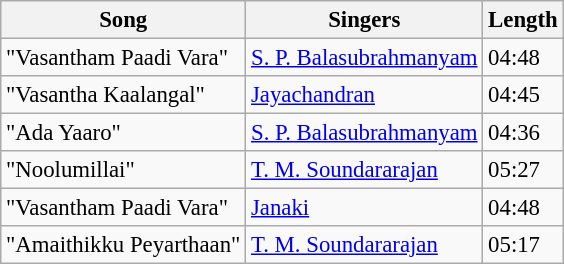<table class="wikitable" style="font-size:95%;">
<tr>
<th>Song</th>
<th>Singers</th>
<th>Length</th>
</tr>
<tr>
<td>"Vasantham Paadi Vara"</td>
<td><a href='#'>S. P. Balasubrahmanyam</a></td>
<td>04:48</td>
</tr>
<tr>
<td>"Vasantha Kaalangal"</td>
<td><a href='#'>Jayachandran</a></td>
<td>04:45</td>
</tr>
<tr>
<td>"Ada Yaaro"</td>
<td><a href='#'>S. P. Balasubrahmanyam</a></td>
<td>04:36</td>
</tr>
<tr>
<td>"Noolumillai"</td>
<td><a href='#'>T. M. Soundararajan</a></td>
<td>05:27</td>
</tr>
<tr>
<td>"Vasantham Paadi Vara"</td>
<td><a href='#'>Janaki</a></td>
<td>04:48</td>
</tr>
<tr>
<td>"Amaithikku Peyarthaan"</td>
<td><a href='#'>T. M. Soundararajan</a></td>
<td>05:17</td>
</tr>
</table>
